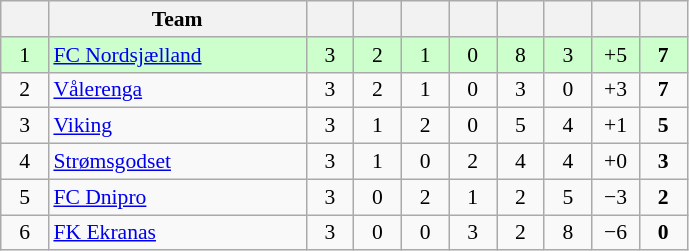<table class="wikitable" style="text-align: center; font-size: 90%;">
<tr>
<th width=25></th>
<th width=165>Team</th>
<th width=25></th>
<th width=25></th>
<th width=25></th>
<th width=25></th>
<th width=25></th>
<th width=25></th>
<th width=25></th>
<th width=25></th>
</tr>
<tr bgcolor="#ccffcc">
<td>1</td>
<td align="left"> <a href='#'>FC Nordsjælland</a></td>
<td>3</td>
<td>2</td>
<td>1</td>
<td>0</td>
<td>8</td>
<td>3</td>
<td>+5</td>
<td><strong>7</strong></td>
</tr>
<tr>
<td>2</td>
<td align="left"> <a href='#'>Vålerenga</a></td>
<td>3</td>
<td>2</td>
<td>1</td>
<td>0</td>
<td>3</td>
<td>0</td>
<td>+3</td>
<td><strong>7</strong></td>
</tr>
<tr>
<td>3</td>
<td align="left"> <a href='#'>Viking</a></td>
<td>3</td>
<td>1</td>
<td>2</td>
<td>0</td>
<td>5</td>
<td>4</td>
<td>+1</td>
<td><strong>5</strong></td>
</tr>
<tr>
<td>4</td>
<td align="left"> <a href='#'>Strømsgodset</a></td>
<td>3</td>
<td>1</td>
<td>0</td>
<td>2</td>
<td>4</td>
<td>4</td>
<td>+0</td>
<td><strong>3</strong></td>
</tr>
<tr>
<td>5</td>
<td align="left"> <a href='#'>FC Dnipro</a></td>
<td>3</td>
<td>0</td>
<td>2</td>
<td>1</td>
<td>2</td>
<td>5</td>
<td>−3</td>
<td><strong>2</strong></td>
</tr>
<tr>
<td>6</td>
<td align="left"> <a href='#'>FK Ekranas</a></td>
<td>3</td>
<td>0</td>
<td>0</td>
<td>3</td>
<td>2</td>
<td>8</td>
<td>−6</td>
<td><strong>0</strong></td>
</tr>
</table>
